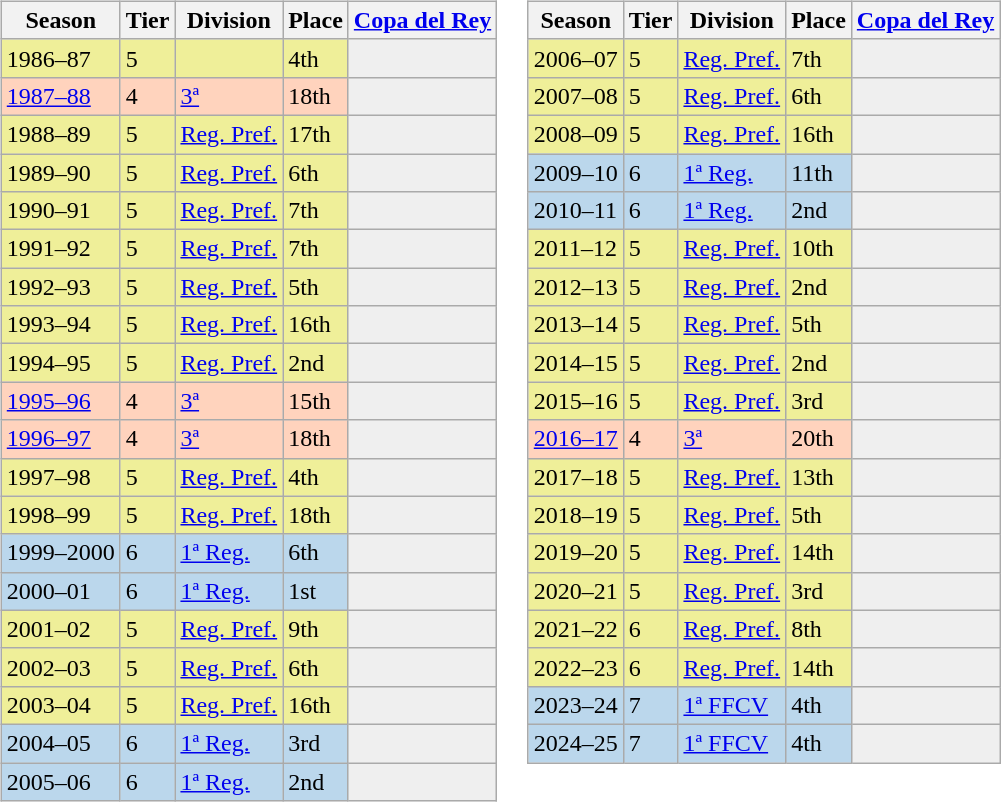<table>
<tr>
<td valign="top" width=0%><br><table class="wikitable">
<tr style="background:#f0f6fa;">
<th>Season</th>
<th>Tier</th>
<th>Division</th>
<th>Place</th>
<th><a href='#'>Copa del Rey</a></th>
</tr>
<tr>
<td style="background:#EFEF99;">1986–87</td>
<td style="background:#EFEF99;">5</td>
<td style="background:#EFEF99;"></td>
<td style="background:#EFEF99;">4th</td>
<th style="background:#efefef;"></th>
</tr>
<tr>
<td style="background:#FFD3BD;"><a href='#'>1987–88</a></td>
<td style="background:#FFD3BD;">4</td>
<td style="background:#FFD3BD;"><a href='#'>3ª</a></td>
<td style="background:#FFD3BD;">18th</td>
<th style="background:#efefef;"></th>
</tr>
<tr>
<td style="background:#EFEF99;">1988–89</td>
<td style="background:#EFEF99;">5</td>
<td style="background:#EFEF99;"><a href='#'>Reg. Pref.</a></td>
<td style="background:#EFEF99;">17th</td>
<th style="background:#efefef;"></th>
</tr>
<tr>
<td style="background:#EFEF99;">1989–90</td>
<td style="background:#EFEF99;">5</td>
<td style="background:#EFEF99;"><a href='#'>Reg. Pref.</a></td>
<td style="background:#EFEF99;">6th</td>
<th style="background:#efefef;"></th>
</tr>
<tr>
<td style="background:#EFEF99;">1990–91</td>
<td style="background:#EFEF99;">5</td>
<td style="background:#EFEF99;"><a href='#'>Reg. Pref.</a></td>
<td style="background:#EFEF99;">7th</td>
<th style="background:#efefef;"></th>
</tr>
<tr>
<td style="background:#EFEF99;">1991–92</td>
<td style="background:#EFEF99;">5</td>
<td style="background:#EFEF99;"><a href='#'>Reg. Pref.</a></td>
<td style="background:#EFEF99;">7th</td>
<th style="background:#efefef;"></th>
</tr>
<tr>
<td style="background:#EFEF99;">1992–93</td>
<td style="background:#EFEF99;">5</td>
<td style="background:#EFEF99;"><a href='#'>Reg. Pref.</a></td>
<td style="background:#EFEF99;">5th</td>
<th style="background:#efefef;"></th>
</tr>
<tr>
<td style="background:#EFEF99;">1993–94</td>
<td style="background:#EFEF99;">5</td>
<td style="background:#EFEF99;"><a href='#'>Reg. Pref.</a></td>
<td style="background:#EFEF99;">16th</td>
<th style="background:#efefef;"></th>
</tr>
<tr>
<td style="background:#EFEF99;">1994–95</td>
<td style="background:#EFEF99;">5</td>
<td style="background:#EFEF99;"><a href='#'>Reg. Pref.</a></td>
<td style="background:#EFEF99;">2nd</td>
<th style="background:#efefef;"></th>
</tr>
<tr>
<td style="background:#FFD3BD;"><a href='#'>1995–96</a></td>
<td style="background:#FFD3BD;">4</td>
<td style="background:#FFD3BD;"><a href='#'>3ª</a></td>
<td style="background:#FFD3BD;">15th</td>
<th style="background:#efefef;"></th>
</tr>
<tr>
<td style="background:#FFD3BD;"><a href='#'>1996–97</a></td>
<td style="background:#FFD3BD;">4</td>
<td style="background:#FFD3BD;"><a href='#'>3ª</a></td>
<td style="background:#FFD3BD;">18th</td>
<th style="background:#efefef;"></th>
</tr>
<tr>
<td style="background:#EFEF99;">1997–98</td>
<td style="background:#EFEF99;">5</td>
<td style="background:#EFEF99;"><a href='#'>Reg. Pref.</a></td>
<td style="background:#EFEF99;">4th</td>
<th style="background:#efefef;"></th>
</tr>
<tr>
<td style="background:#EFEF99;">1998–99</td>
<td style="background:#EFEF99;">5</td>
<td style="background:#EFEF99;"><a href='#'>Reg. Pref.</a></td>
<td style="background:#EFEF99;">18th</td>
<th style="background:#efefef;"></th>
</tr>
<tr>
<td style="background:#BBD7EC;">1999–2000</td>
<td style="background:#BBD7EC;">6</td>
<td style="background:#BBD7EC;"><a href='#'>1ª Reg.</a></td>
<td style="background:#BBD7EC;">6th</td>
<th style="background:#efefef;"></th>
</tr>
<tr>
<td style="background:#BBD7EC;">2000–01</td>
<td style="background:#BBD7EC;">6</td>
<td style="background:#BBD7EC;"><a href='#'>1ª Reg.</a></td>
<td style="background:#BBD7EC;">1st</td>
<th style="background:#efefef;"></th>
</tr>
<tr>
<td style="background:#EFEF99;">2001–02</td>
<td style="background:#EFEF99;">5</td>
<td style="background:#EFEF99;"><a href='#'>Reg. Pref.</a></td>
<td style="background:#EFEF99;">9th</td>
<th style="background:#efefef;"></th>
</tr>
<tr>
<td style="background:#EFEF99;">2002–03</td>
<td style="background:#EFEF99;">5</td>
<td style="background:#EFEF99;"><a href='#'>Reg. Pref.</a></td>
<td style="background:#EFEF99;">6th</td>
<th style="background:#efefef;"></th>
</tr>
<tr>
<td style="background:#EFEF99;">2003–04</td>
<td style="background:#EFEF99;">5</td>
<td style="background:#EFEF99;"><a href='#'>Reg. Pref.</a></td>
<td style="background:#EFEF99;">16th</td>
<th style="background:#efefef;"></th>
</tr>
<tr>
<td style="background:#BBD7EC;">2004–05</td>
<td style="background:#BBD7EC;">6</td>
<td style="background:#BBD7EC;"><a href='#'>1ª Reg.</a></td>
<td style="background:#BBD7EC;">3rd</td>
<th style="background:#efefef;"></th>
</tr>
<tr>
<td style="background:#BBD7EC;">2005–06</td>
<td style="background:#BBD7EC;">6</td>
<td style="background:#BBD7EC;"><a href='#'>1ª Reg.</a></td>
<td style="background:#BBD7EC;">2nd</td>
<th style="background:#efefef;"></th>
</tr>
</table>
</td>
<td valign="top" width=0%><br><table class="wikitable">
<tr style="background:#f0f6fa;">
<th>Season</th>
<th>Tier</th>
<th>Division</th>
<th>Place</th>
<th><a href='#'>Copa del Rey</a></th>
</tr>
<tr>
<td style="background:#EFEF99;">2006–07</td>
<td style="background:#EFEF99;">5</td>
<td style="background:#EFEF99;"><a href='#'>Reg. Pref.</a></td>
<td style="background:#EFEF99;">7th</td>
<th style="background:#efefef;"></th>
</tr>
<tr>
<td style="background:#EFEF99;">2007–08</td>
<td style="background:#EFEF99;">5</td>
<td style="background:#EFEF99;"><a href='#'>Reg. Pref.</a></td>
<td style="background:#EFEF99;">6th</td>
<th style="background:#efefef;"></th>
</tr>
<tr>
<td style="background:#EFEF99;">2008–09</td>
<td style="background:#EFEF99;">5</td>
<td style="background:#EFEF99;"><a href='#'>Reg. Pref.</a></td>
<td style="background:#EFEF99;">16th</td>
<th style="background:#efefef;"></th>
</tr>
<tr>
<td style="background:#BBD7EC;">2009–10</td>
<td style="background:#BBD7EC;">6</td>
<td style="background:#BBD7EC;"><a href='#'>1ª Reg.</a></td>
<td style="background:#BBD7EC;">11th</td>
<th style="background:#efefef;"></th>
</tr>
<tr>
<td style="background:#BBD7EC;">2010–11</td>
<td style="background:#BBD7EC;">6</td>
<td style="background:#BBD7EC;"><a href='#'>1ª Reg.</a></td>
<td style="background:#BBD7EC;">2nd</td>
<th style="background:#efefef;"></th>
</tr>
<tr>
<td style="background:#EFEF99;">2011–12</td>
<td style="background:#EFEF99;">5</td>
<td style="background:#EFEF99;"><a href='#'>Reg. Pref.</a></td>
<td style="background:#EFEF99;">10th</td>
<th style="background:#efefef;"></th>
</tr>
<tr>
<td style="background:#EFEF99;">2012–13</td>
<td style="background:#EFEF99;">5</td>
<td style="background:#EFEF99;"><a href='#'>Reg. Pref.</a></td>
<td style="background:#EFEF99;">2nd</td>
<th style="background:#efefef;"></th>
</tr>
<tr>
<td style="background:#EFEF99;">2013–14</td>
<td style="background:#EFEF99;">5</td>
<td style="background:#EFEF99;"><a href='#'>Reg. Pref.</a></td>
<td style="background:#EFEF99;">5th</td>
<th style="background:#efefef;"></th>
</tr>
<tr>
<td style="background:#EFEF99;">2014–15</td>
<td style="background:#EFEF99;">5</td>
<td style="background:#EFEF99;"><a href='#'>Reg. Pref.</a></td>
<td style="background:#EFEF99;">2nd</td>
<th style="background:#efefef;"></th>
</tr>
<tr>
<td style="background:#EFEF99;">2015–16</td>
<td style="background:#EFEF99;">5</td>
<td style="background:#EFEF99;"><a href='#'>Reg. Pref.</a></td>
<td style="background:#EFEF99;">3rd</td>
<th style="background:#efefef;"></th>
</tr>
<tr>
<td style="background:#FFD3BD;"><a href='#'>2016–17</a></td>
<td style="background:#FFD3BD;">4</td>
<td style="background:#FFD3BD;"><a href='#'>3ª</a></td>
<td style="background:#FFD3BD;">20th</td>
<th style="background:#efefef;"></th>
</tr>
<tr>
<td style="background:#EFEF99;">2017–18</td>
<td style="background:#EFEF99;">5</td>
<td style="background:#EFEF99;"><a href='#'>Reg. Pref.</a></td>
<td style="background:#EFEF99;">13th</td>
<th style="background:#efefef;"></th>
</tr>
<tr>
<td style="background:#EFEF99;">2018–19</td>
<td style="background:#EFEF99;">5</td>
<td style="background:#EFEF99;"><a href='#'>Reg. Pref.</a></td>
<td style="background:#EFEF99;">5th</td>
<th style="background:#efefef;"></th>
</tr>
<tr>
<td style="background:#EFEF99;">2019–20</td>
<td style="background:#EFEF99;">5</td>
<td style="background:#EFEF99;"><a href='#'>Reg. Pref.</a></td>
<td style="background:#EFEF99;">14th</td>
<th style="background:#efefef;"></th>
</tr>
<tr>
<td style="background:#EFEF99;">2020–21</td>
<td style="background:#EFEF99;">5</td>
<td style="background:#EFEF99;"><a href='#'>Reg. Pref.</a></td>
<td style="background:#EFEF99;">3rd</td>
<th style="background:#efefef;"></th>
</tr>
<tr>
<td style="background:#EFEF99;">2021–22</td>
<td style="background:#EFEF99;">6</td>
<td style="background:#EFEF99;"><a href='#'>Reg. Pref.</a></td>
<td style="background:#EFEF99;">8th</td>
<th style="background:#efefef;"></th>
</tr>
<tr>
<td style="background:#EFEF99;">2022–23</td>
<td style="background:#EFEF99;">6</td>
<td style="background:#EFEF99;"><a href='#'>Reg. Pref.</a></td>
<td style="background:#EFEF99;">14th</td>
<th style="background:#efefef;"></th>
</tr>
<tr>
<td style="background:#BBD7EC;">2023–24</td>
<td style="background:#BBD7EC;">7</td>
<td style="background:#BBD7EC;"><a href='#'>1ª FFCV</a></td>
<td style="background:#BBD7EC;">4th</td>
<th style="background:#efefef;"></th>
</tr>
<tr>
<td style="background:#BBD7EC;">2024–25</td>
<td style="background:#BBD7EC;">7</td>
<td style="background:#BBD7EC;"><a href='#'>1ª FFCV</a></td>
<td style="background:#BBD7EC;">4th</td>
<th style="background:#efefef;"></th>
</tr>
</table>
</td>
</tr>
</table>
